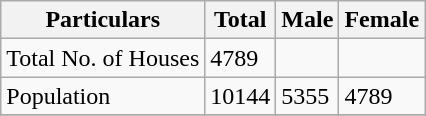<table class="wikitable sortable">
<tr>
<th>Particulars</th>
<th>Total</th>
<th>Male</th>
<th>Female</th>
</tr>
<tr>
<td>Total No. of Houses</td>
<td>4789</td>
<td></td>
<td></td>
</tr>
<tr>
<td>Population</td>
<td>10144</td>
<td>5355</td>
<td>4789</td>
</tr>
<tr>
</tr>
</table>
